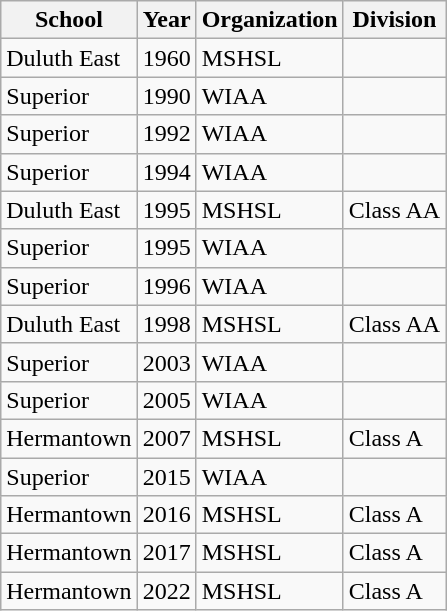<table class="wikitable">
<tr>
<th>School</th>
<th>Year</th>
<th>Organization</th>
<th>Division</th>
</tr>
<tr>
<td>Duluth East</td>
<td>1960</td>
<td>MSHSL</td>
<td></td>
</tr>
<tr>
<td>Superior</td>
<td>1990</td>
<td>WIAA</td>
<td></td>
</tr>
<tr>
<td>Superior</td>
<td>1992</td>
<td>WIAA</td>
<td></td>
</tr>
<tr>
<td>Superior</td>
<td>1994</td>
<td>WIAA</td>
<td></td>
</tr>
<tr>
<td>Duluth East</td>
<td>1995</td>
<td>MSHSL</td>
<td>Class AA</td>
</tr>
<tr>
<td>Superior</td>
<td>1995</td>
<td>WIAA</td>
<td></td>
</tr>
<tr>
<td>Superior</td>
<td>1996</td>
<td>WIAA</td>
<td></td>
</tr>
<tr>
<td>Duluth East</td>
<td>1998</td>
<td>MSHSL</td>
<td>Class AA</td>
</tr>
<tr>
<td>Superior</td>
<td>2003</td>
<td>WIAA</td>
<td></td>
</tr>
<tr>
<td>Superior</td>
<td>2005</td>
<td>WIAA</td>
<td></td>
</tr>
<tr>
<td>Hermantown</td>
<td>2007</td>
<td>MSHSL</td>
<td>Class A</td>
</tr>
<tr>
<td>Superior</td>
<td>2015</td>
<td>WIAA</td>
<td></td>
</tr>
<tr>
<td>Hermantown</td>
<td>2016</td>
<td>MSHSL</td>
<td>Class A</td>
</tr>
<tr>
<td>Hermantown</td>
<td>2017</td>
<td>MSHSL</td>
<td>Class A</td>
</tr>
<tr>
<td>Hermantown</td>
<td>2022</td>
<td>MSHSL</td>
<td>Class A</td>
</tr>
</table>
